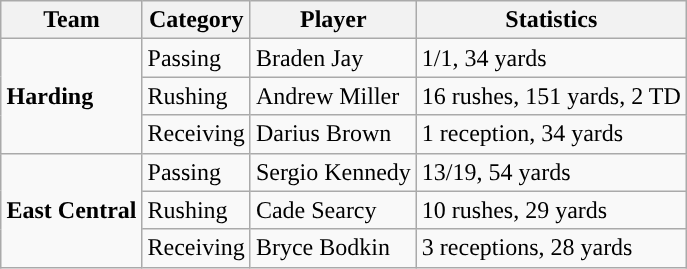<table class="wikitable" style="float: right;">
<tr>
<th>Team</th>
<th>Category</th>
<th>Player</th>
<th>Statistics</th>
</tr>
<tr>
<td rowspan=3><strong>Harding</strong></td>
<td>Passing</td>
<td>Braden Jay</td>
<td>1/1, 34 yards</td>
</tr>
<tr>
<td>Rushing</td>
<td>Andrew Miller</td>
<td>16 rushes, 151 yards, 2 TD</td>
</tr>
<tr>
<td>Receiving</td>
<td>Darius Brown</td>
<td>1 reception, 34 yards</td>
</tr>
<tr>
<td rowspan=3><strong>East Central</strong></td>
<td>Passing</td>
<td>Sergio Kennedy</td>
<td>13/19, 54 yards</td>
</tr>
<tr>
<td>Rushing</td>
<td>Cade Searcy</td>
<td>10 rushes, 29 yards</td>
</tr>
<tr>
<td>Receiving</td>
<td>Bryce Bodkin</td>
<td>3 receptions, 28 yards</td>
</tr>
</table>
